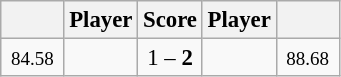<table class="wikitable" style="font-size:95%">
<tr>
<th width="35"></th>
<th>Player</th>
<th>Score</th>
<th>Player</th>
<th width="35"></th>
</tr>
<tr>
<td align=center><small><span>84.58</span></small></td>
<td align=left></td>
<td align="center">1 – <strong>2</strong></td>
<td align=left></td>
<td align=center><small><span>88.68</span></small></td>
</tr>
</table>
